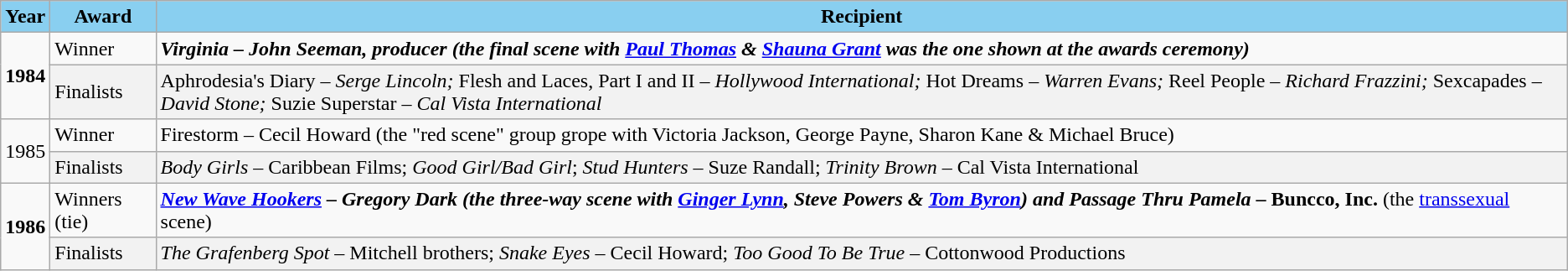<table class="wikitable">
<tr>
<th style="background:#89CFF0">Year</th>
<th style="background:#89CFF0">Award</th>
<th style="background:#89CFF0">Recipient</th>
</tr>
<tr>
<td rowspan=2><strong>1984</strong></td>
<td>Winner</td>
<td><strong><em>Virginia<em> – John Seeman<strong>, producer (the final scene with <a href='#'>Paul Thomas</a> & <a href='#'>Shauna Grant</a> was the one shown at the awards ceremony)</td>
</tr>
<tr>
<td style="background:#F2F2F2">Finalists</td>
<td style="background:#F2F2F2"></em>Aphrodesia's Diary<em> – Serge Lincoln; </em>Flesh and Laces, Part I and II<em> – Hollywood International; </em>Hot Dreams<em> – Warren Evans; </em>Reel People<em> – Richard Frazzini; </em>Sexcapades<em> – David Stone; </em>Suzie Superstar<em> – Cal Vista International</td>
</tr>
<tr>
<td rowspan=2></strong>1985<strong></td>
<td>Winner</td>
<td></em></strong>Firestorm</em> – Cecil Howard</strong> (the "red scene" group grope with Victoria Jackson, George Payne, Sharon Kane & Michael Bruce)</td>
</tr>
<tr>
<td style="background:#F2F2F2">Finalists</td>
<td style="background:#F2F2F2"><em>Body Girls</em> – Caribbean Films; <em>Good Girl/Bad Girl</em>; <em>Stud Hunters</em> – Suze Randall; <em>Trinity Brown</em> – Cal Vista International</td>
</tr>
<tr>
<td rowspan=2><strong>1986</strong></td>
<td>Winners (tie)</td>
<td><strong><em><a href='#'>New Wave Hookers</a><em> – Gregory Dark<strong> (the three-way scene with <a href='#'>Ginger Lynn</a>, Steve Powers & <a href='#'>Tom Byron</a>) and </em></strong>Passage Thru Pamela</em> – Buncco, Inc.</strong> (the <a href='#'>transsexual</a> scene)</td>
</tr>
<tr>
<td style="background:#F2F2F2">Finalists</td>
<td style="background:#F2F2F2"><em>The Grafenberg Spot</em> – Mitchell brothers; <em>Snake Eyes</em> – Cecil Howard; <em>Too Good To Be True</em> – Cottonwood Productions</td>
</tr>
</table>
